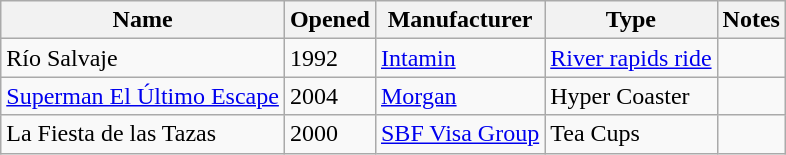<table class="wikitable sortable">
<tr>
<th>Name</th>
<th>Opened</th>
<th>Manufacturer</th>
<th>Type</th>
<th>Notes</th>
</tr>
<tr>
<td>Río Salvaje</td>
<td>1992</td>
<td><a href='#'>Intamin</a></td>
<td><a href='#'>River rapids ride</a></td>
<td></td>
</tr>
<tr>
<td><a href='#'>Superman El Último Escape</a></td>
<td>2004</td>
<td><a href='#'>Morgan</a></td>
<td>Hyper Coaster</td>
<td></td>
</tr>
<tr>
<td>La Fiesta de las Tazas</td>
<td>2000</td>
<td><a href='#'>SBF Visa Group</a></td>
<td>Tea Cups</td>
<td></td>
</tr>
</table>
